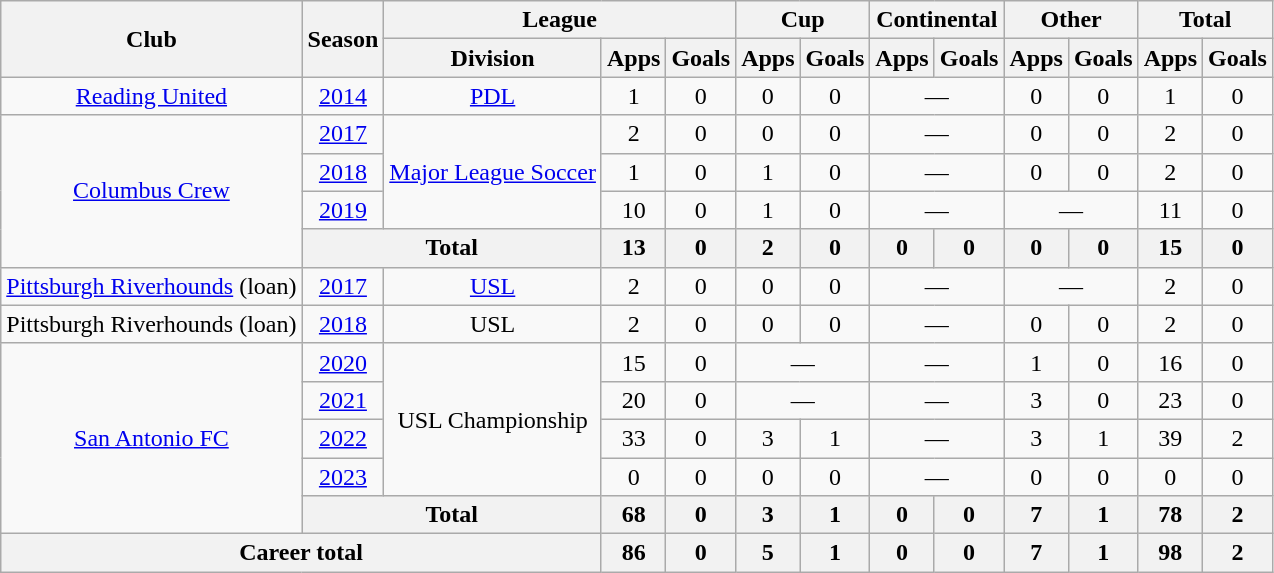<table class="wikitable" style="text-align: center;">
<tr>
<th rowspan=2>Club</th>
<th rowspan=2>Season</th>
<th colspan=3>League</th>
<th colspan=2>Cup</th>
<th colspan=2>Continental</th>
<th colspan=2>Other</th>
<th colspan=2>Total</th>
</tr>
<tr>
<th>Division</th>
<th>Apps</th>
<th>Goals</th>
<th>Apps</th>
<th>Goals</th>
<th>Apps</th>
<th>Goals</th>
<th>Apps</th>
<th>Goals</th>
<th>Apps</th>
<th>Goals</th>
</tr>
<tr>
<td><a href='#'>Reading United</a></td>
<td><a href='#'>2014</a></td>
<td><a href='#'>PDL</a></td>
<td>1</td>
<td>0</td>
<td>0</td>
<td>0</td>
<td colspan=2>—</td>
<td>0</td>
<td>0</td>
<td>1</td>
<td>0</td>
</tr>
<tr>
<td rowspan=4><a href='#'>Columbus Crew</a></td>
<td><a href='#'>2017</a></td>
<td rowspan=3><a href='#'>Major League Soccer</a></td>
<td>2</td>
<td>0</td>
<td>0</td>
<td>0</td>
<td colspan=2>—</td>
<td>0</td>
<td>0</td>
<td>2</td>
<td>0</td>
</tr>
<tr>
<td><a href='#'>2018</a></td>
<td>1</td>
<td>0</td>
<td>1</td>
<td>0</td>
<td colspan=2>—</td>
<td>0</td>
<td>0</td>
<td>2</td>
<td>0</td>
</tr>
<tr>
<td><a href='#'>2019</a></td>
<td>10</td>
<td>0</td>
<td>1</td>
<td>0</td>
<td colspan=2>—</td>
<td colspan=2>—</td>
<td>11</td>
<td>0</td>
</tr>
<tr>
<th colspan=2>Total</th>
<th>13</th>
<th>0</th>
<th>2</th>
<th>0</th>
<th>0</th>
<th>0</th>
<th>0</th>
<th>0</th>
<th>15</th>
<th>0</th>
</tr>
<tr>
<td><a href='#'>Pittsburgh Riverhounds</a> (loan)</td>
<td><a href='#'>2017</a></td>
<td><a href='#'>USL</a></td>
<td>2</td>
<td>0</td>
<td>0</td>
<td>0</td>
<td colspan=2>—</td>
<td colspan=2>—</td>
<td>2</td>
<td>0</td>
</tr>
<tr>
<td>Pittsburgh Riverhounds (loan)</td>
<td><a href='#'>2018</a></td>
<td>USL</td>
<td>2</td>
<td>0</td>
<td>0</td>
<td>0</td>
<td colspan=2>—</td>
<td>0</td>
<td>0</td>
<td>2</td>
<td>0</td>
</tr>
<tr>
<td rowspan=5><a href='#'>San Antonio FC</a></td>
<td><a href='#'>2020</a></td>
<td rowspan=4>USL Championship</td>
<td>15</td>
<td>0</td>
<td colspan=2>—</td>
<td colspan=2>—</td>
<td>1</td>
<td>0</td>
<td>16</td>
<td>0</td>
</tr>
<tr>
<td><a href='#'>2021</a></td>
<td>20</td>
<td>0</td>
<td colspan=2>—</td>
<td colspan=2>—</td>
<td>3</td>
<td>0</td>
<td>23</td>
<td>0</td>
</tr>
<tr>
<td><a href='#'>2022</a></td>
<td>33</td>
<td>0</td>
<td>3</td>
<td>1</td>
<td colspan=2>—</td>
<td>3</td>
<td>1</td>
<td>39</td>
<td>2</td>
</tr>
<tr>
<td><a href='#'>2023</a></td>
<td>0</td>
<td>0</td>
<td>0</td>
<td>0</td>
<td colspan=2>—</td>
<td>0</td>
<td>0</td>
<td>0</td>
<td>0</td>
</tr>
<tr>
<th colspan=2>Total</th>
<th>68</th>
<th>0</th>
<th>3</th>
<th>1</th>
<th>0</th>
<th>0</th>
<th>7</th>
<th>1</th>
<th>78</th>
<th>2</th>
</tr>
<tr>
<th colspan=3>Career total</th>
<th>86</th>
<th>0</th>
<th>5</th>
<th>1</th>
<th>0</th>
<th>0</th>
<th>7</th>
<th>1</th>
<th>98</th>
<th>2</th>
</tr>
</table>
